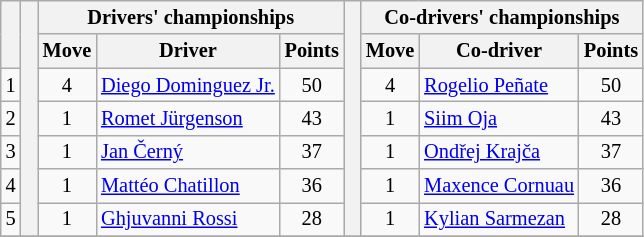<table class="wikitable" style="font-size:85%;">
<tr>
<th rowspan="2"></th>
<th rowspan="7" style="width:5px;"></th>
<th colspan="3">Drivers' championships</th>
<th rowspan="7" style="width:5px;"></th>
<th colspan="3" nowrap>Co-drivers' championships</th>
</tr>
<tr>
<th>Move</th>
<th>Driver</th>
<th>Points</th>
<th>Move</th>
<th>Co-driver</th>
<th>Points</th>
</tr>
<tr>
<td align="center">1</td>
<td align="center"> 4</td>
<td><a href='#'>Diego Dominguez Jr.</a></td>
<td align="center">50</td>
<td align="center"> 4</td>
<td><a href='#'>Rogelio Peñate</a></td>
<td align="center">50</td>
</tr>
<tr>
<td align="center">2</td>
<td align="center"> 1</td>
<td><a href='#'>Romet Jürgenson</a></td>
<td align="center">43</td>
<td align="center"> 1</td>
<td><a href='#'>Siim Oja</a></td>
<td align="center">43</td>
</tr>
<tr>
<td align="center">3</td>
<td align="center"> 1</td>
<td><a href='#'>Jan Černý</a></td>
<td align="center">37</td>
<td align="center"> 1</td>
<td><a href='#'>Ondřej Krajča</a></td>
<td align="center">37</td>
</tr>
<tr>
<td align="center">4</td>
<td align="center"> 1</td>
<td><a href='#'>Mattéo Chatillon</a></td>
<td align="center">36</td>
<td align="center"> 1</td>
<td><a href='#'>Maxence Cornuau</a></td>
<td align="center">36</td>
</tr>
<tr>
<td align="center">5</td>
<td align="center"> 1</td>
<td><a href='#'>Ghjuvanni Rossi</a></td>
<td align="center">28</td>
<td align="center"> 1</td>
<td><a href='#'>Kylian Sarmezan</a></td>
<td align="center">28</td>
</tr>
<tr>
</tr>
</table>
